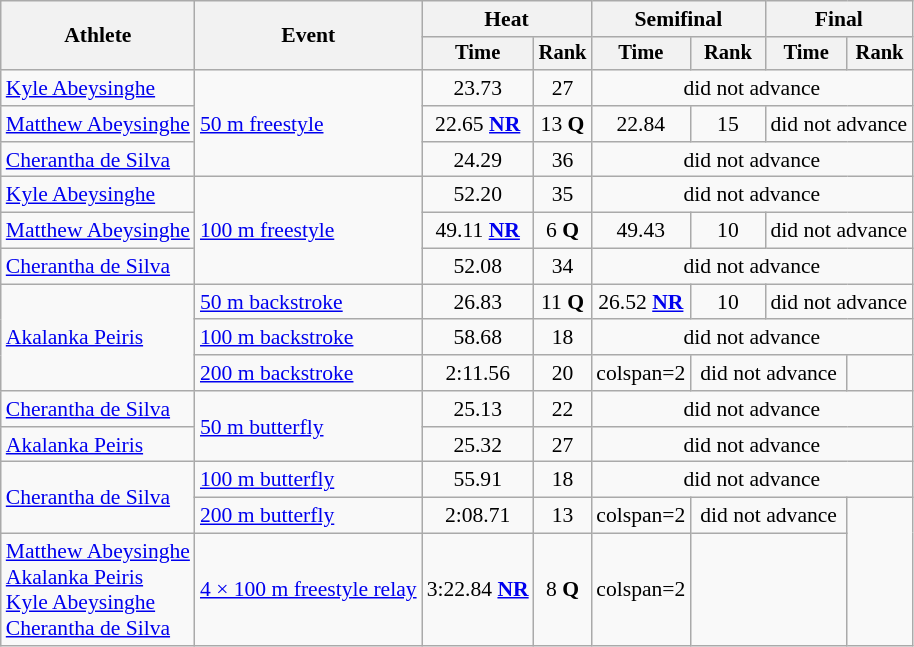<table class=wikitable style=font-size:90%>
<tr>
<th rowspan=2>Athlete</th>
<th rowspan=2>Event</th>
<th colspan=2>Heat</th>
<th colspan=2>Semifinal</th>
<th colspan=2>Final</th>
</tr>
<tr style=font-size:95%>
<th>Time</th>
<th>Rank</th>
<th>Time</th>
<th>Rank</th>
<th>Time</th>
<th>Rank</th>
</tr>
<tr align=center>
<td align=left><a href='#'>Kyle Abeysinghe</a></td>
<td align=left rowspan=3><a href='#'>50 m freestyle</a></td>
<td>23.73</td>
<td>27</td>
<td colspan=4>did not advance</td>
</tr>
<tr align=center>
<td align=left><a href='#'>Matthew Abeysinghe</a></td>
<td>22.65 <strong><a href='#'>NR</a></strong></td>
<td>13 <strong>Q</strong></td>
<td>22.84</td>
<td>15</td>
<td colspan=2>did not advance</td>
</tr>
<tr align=center>
<td align=left><a href='#'>Cherantha de Silva</a></td>
<td>24.29</td>
<td>36</td>
<td colspan=4>did not advance</td>
</tr>
<tr align=center>
<td align=left><a href='#'>Kyle Abeysinghe</a></td>
<td align=left rowspan=3><a href='#'>100 m freestyle</a></td>
<td>52.20</td>
<td>35</td>
<td colspan=4>did not advance</td>
</tr>
<tr align=center>
<td align=left><a href='#'>Matthew Abeysinghe</a></td>
<td>49.11 <strong><a href='#'>NR</a></strong></td>
<td>6 <strong>Q</strong></td>
<td>49.43</td>
<td>10</td>
<td colspan=2>did not advance</td>
</tr>
<tr align=center>
<td align=left><a href='#'>Cherantha de Silva</a></td>
<td>52.08</td>
<td>34</td>
<td colspan=4>did not advance</td>
</tr>
<tr align=center>
<td align=left rowspan=3><a href='#'>Akalanka Peiris</a></td>
<td align=left><a href='#'>50 m backstroke</a></td>
<td>26.83</td>
<td>11 <strong>Q</strong></td>
<td>26.52 <strong><a href='#'>NR</a></strong></td>
<td>10</td>
<td colspan=2>did not advance</td>
</tr>
<tr align=center>
<td align=left><a href='#'>100 m backstroke</a></td>
<td>58.68</td>
<td>18</td>
<td colspan=4>did not advance</td>
</tr>
<tr align=center>
<td align=left><a href='#'>200 m backstroke</a></td>
<td>2:11.56</td>
<td>20</td>
<td>colspan=2 </td>
<td colspan=2>did not advance</td>
</tr>
<tr align=center>
<td align=left><a href='#'>Cherantha de Silva</a></td>
<td align=left rowspan=2><a href='#'>50 m butterfly</a></td>
<td>25.13</td>
<td>22</td>
<td colspan=4>did not advance</td>
</tr>
<tr align=center>
<td align=left><a href='#'>Akalanka Peiris</a></td>
<td>25.32</td>
<td>27</td>
<td colspan=4>did not advance</td>
</tr>
<tr align=center>
<td align=left rowspan=2><a href='#'>Cherantha de Silva</a></td>
<td align=left><a href='#'>100 m butterfly</a></td>
<td>55.91</td>
<td>18</td>
<td colspan=4>did not advance</td>
</tr>
<tr align=center>
<td align=left><a href='#'>200 m butterfly</a></td>
<td>2:08.71</td>
<td>13</td>
<td>colspan=2 </td>
<td colspan=2>did not advance</td>
</tr>
<tr align=center>
<td align=left><a href='#'>Matthew Abeysinghe</a><br><a href='#'>Akalanka Peiris</a><br><a href='#'>Kyle Abeysinghe</a><br><a href='#'>Cherantha de Silva</a></td>
<td align=left><a href='#'>4 × 100 m freestyle relay</a></td>
<td>3:22.84 <strong><a href='#'>NR</a></strong></td>
<td>8 <strong>Q</strong></td>
<td>colspan=2 </td>
<td colspan=2></td>
</tr>
</table>
